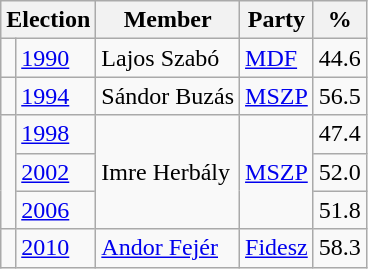<table class=wikitable>
<tr>
<th colspan=2>Election</th>
<th>Member</th>
<th>Party</th>
<th>%</th>
</tr>
<tr>
<td bgcolor=></td>
<td><a href='#'>1990</a></td>
<td>Lajos Szabó</td>
<td><a href='#'>MDF</a></td>
<td align=right>44.6</td>
</tr>
<tr>
<td bgcolor=></td>
<td><a href='#'>1994</a></td>
<td>Sándor Buzás</td>
<td><a href='#'>MSZP</a></td>
<td align=right>56.5</td>
</tr>
<tr>
<td rowspan=3 bgcolor=></td>
<td><a href='#'>1998</a></td>
<td rowspan=3>Imre Herbály</td>
<td rowspan=3><a href='#'>MSZP</a></td>
<td align=right>47.4</td>
</tr>
<tr>
<td><a href='#'>2002</a></td>
<td align=right>52.0</td>
</tr>
<tr>
<td><a href='#'>2006</a></td>
<td align=right>51.8</td>
</tr>
<tr>
<td bgcolor=></td>
<td><a href='#'>2010</a></td>
<td><a href='#'>Andor Fejér</a></td>
<td><a href='#'>Fidesz</a></td>
<td align=right>58.3</td>
</tr>
</table>
